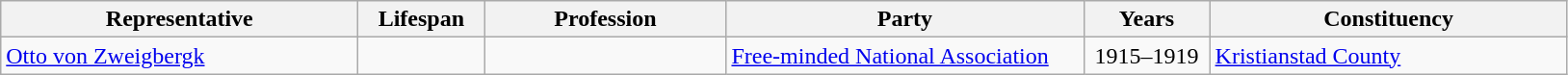<table class="wikitable">
<tr>
<th style="width:15em">Representative</th>
<th style="width:5em">Lifespan</th>
<th style="width:10em">Profession</th>
<th style="width:15em">Party</th>
<th style="width:5em">Years</th>
<th style="width:15em">Constituency</th>
</tr>
<tr>
<td><a href='#'>Otto von Zweigbergk</a></td>
<td align=center></td>
<td></td>
<td> <a href='#'>Free-minded National Association</a></td>
<td align=center>1915–1919</td>
<td><a href='#'>Kristianstad County</a></td>
</tr>
</table>
